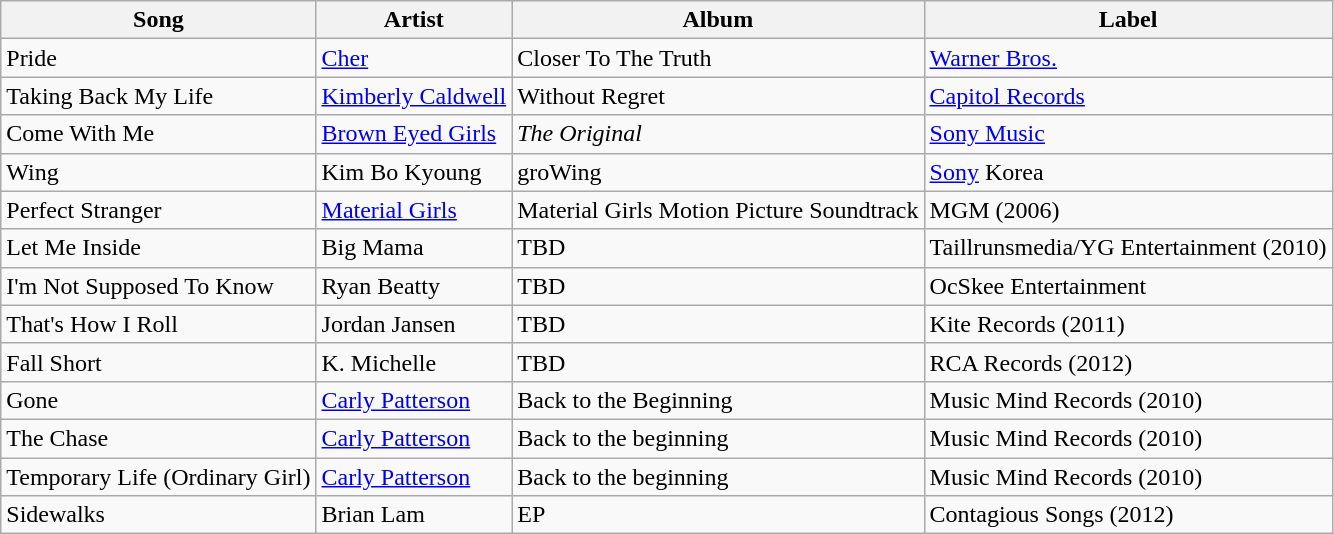<table class="wikitable">
<tr>
<th style="text-align:center;">Song</th>
<th style="text-align:center;">Artist</th>
<th style="text-align:center;">Album</th>
<th style="text-align:center;">Label</th>
</tr>
<tr>
<td>Pride</td>
<td><a href='#'>Cher</a></td>
<td>Closer To The Truth</td>
<td><a href='#'>Warner Bros.</a></td>
</tr>
<tr>
<td>Taking Back My Life</td>
<td><a href='#'>Kimberly Caldwell</a></td>
<td>Without Regret</td>
<td><a href='#'>Capitol Records</a></td>
</tr>
<tr>
<td>Come With Me</td>
<td><a href='#'>Brown Eyed Girls</a></td>
<td><em>The Original</em></td>
<td><a href='#'>Sony Music</a></td>
</tr>
<tr>
<td>Wing</td>
<td>Kim Bo Kyoung</td>
<td>groWing</td>
<td><a href='#'>Sony</a> Korea</td>
</tr>
<tr>
<td>Perfect Stranger</td>
<td><a href='#'>Material Girls</a></td>
<td>Material Girls Motion Picture Soundtrack</td>
<td>MGM (2006)</td>
</tr>
<tr>
<td>Let Me Inside</td>
<td>Big Mama</td>
<td>TBD</td>
<td>Taillrunsmedia/YG Entertainment (2010)</td>
</tr>
<tr>
<td>I'm Not Supposed To Know</td>
<td>Ryan Beatty</td>
<td>TBD</td>
<td>OcSkee Entertainment</td>
</tr>
<tr>
<td>That's How I Roll</td>
<td>Jordan Jansen</td>
<td>TBD</td>
<td>Kite Records (2011)</td>
</tr>
<tr>
<td>Fall Short</td>
<td>K. Michelle</td>
<td>TBD</td>
<td>RCA Records (2012)</td>
</tr>
<tr>
<td>Gone</td>
<td><a href='#'>Carly Patterson</a></td>
<td>Back to the Beginning</td>
<td>Music Mind Records (2010)</td>
</tr>
<tr>
<td>The Chase</td>
<td><a href='#'>Carly Patterson</a></td>
<td>Back to the beginning</td>
<td>Music Mind Records  (2010)</td>
</tr>
<tr>
<td>Temporary Life (Ordinary Girl) </td>
<td><a href='#'>Carly Patterson</a></td>
<td>Back to the beginning</td>
<td>Music Mind Records (2010)</td>
</tr>
<tr>
<td>Sidewalks</td>
<td>Brian Lam</td>
<td>EP</td>
<td>Contagious Songs (2012)</td>
</tr>
</table>
